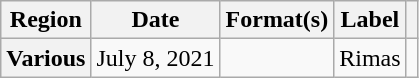<table class="wikitable plainrowheaders">
<tr>
<th scope="col">Region</th>
<th scope="col">Date</th>
<th scope="col">Format(s)</th>
<th scope="col">Label</th>
<th scope="col"></th>
</tr>
<tr>
<th scope="row">Various</th>
<td>July 8, 2021</td>
<td></td>
<td>Rimas</td>
<td style="text-align:center;"></td>
</tr>
</table>
